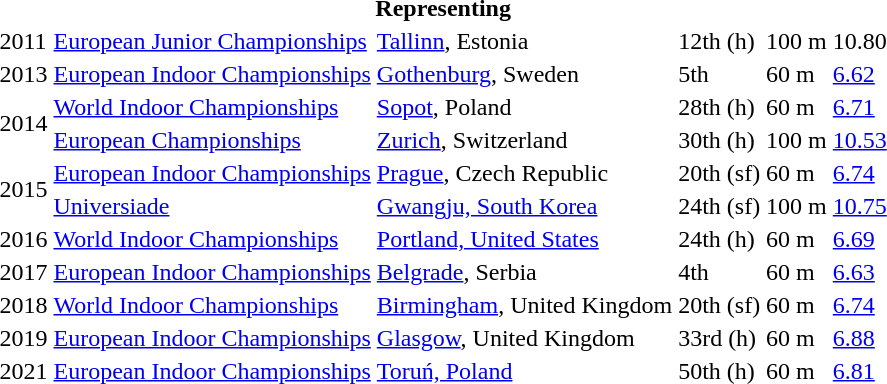<table>
<tr>
<th colspan="6">Representing </th>
</tr>
<tr>
<td>2011</td>
<td><a href='#'>European Junior Championships</a></td>
<td><a href='#'>Tallinn</a>, Estonia</td>
<td>12th (h)</td>
<td>100 m</td>
<td>10.80</td>
</tr>
<tr>
<td>2013</td>
<td><a href='#'>European Indoor Championships</a></td>
<td><a href='#'>Gothenburg</a>, Sweden</td>
<td>5th</td>
<td>60 m</td>
<td><a href='#'>6.62</a></td>
</tr>
<tr>
<td rowspan=2>2014</td>
<td><a href='#'>World Indoor Championships</a></td>
<td><a href='#'>Sopot</a>, Poland</td>
<td>28th (h)</td>
<td>60 m</td>
<td><a href='#'>6.71</a></td>
</tr>
<tr>
<td><a href='#'>European Championships</a></td>
<td><a href='#'>Zurich</a>, Switzerland</td>
<td>30th (h)</td>
<td>100 m</td>
<td><a href='#'>10.53</a></td>
</tr>
<tr>
<td rowspan=2>2015</td>
<td><a href='#'>European Indoor Championships</a></td>
<td><a href='#'>Prague</a>, Czech Republic</td>
<td>20th (sf)</td>
<td>60 m</td>
<td><a href='#'>6.74</a></td>
</tr>
<tr>
<td><a href='#'>Universiade</a></td>
<td><a href='#'>Gwangju, South Korea</a></td>
<td>24th (sf)</td>
<td>100 m</td>
<td><a href='#'>10.75</a></td>
</tr>
<tr>
<td>2016</td>
<td><a href='#'>World Indoor Championships</a></td>
<td><a href='#'>Portland, United States</a></td>
<td>24th (h)</td>
<td>60 m</td>
<td><a href='#'>6.69</a></td>
</tr>
<tr>
<td>2017</td>
<td><a href='#'>European Indoor Championships</a></td>
<td><a href='#'>Belgrade</a>, Serbia</td>
<td>4th</td>
<td>60 m</td>
<td><a href='#'>6.63</a></td>
</tr>
<tr>
<td>2018</td>
<td><a href='#'>World Indoor Championships</a></td>
<td><a href='#'>Birmingham</a>, United Kingdom</td>
<td>20th (sf)</td>
<td>60 m</td>
<td><a href='#'>6.74</a></td>
</tr>
<tr>
<td>2019</td>
<td><a href='#'>European Indoor Championships</a></td>
<td><a href='#'>Glasgow</a>, United Kingdom</td>
<td>33rd (h)</td>
<td>60 m</td>
<td><a href='#'>6.88</a></td>
</tr>
<tr>
<td>2021</td>
<td><a href='#'>European Indoor Championships</a></td>
<td><a href='#'>Toruń, Poland</a></td>
<td>50th (h)</td>
<td>60 m</td>
<td><a href='#'>6.81</a></td>
</tr>
</table>
